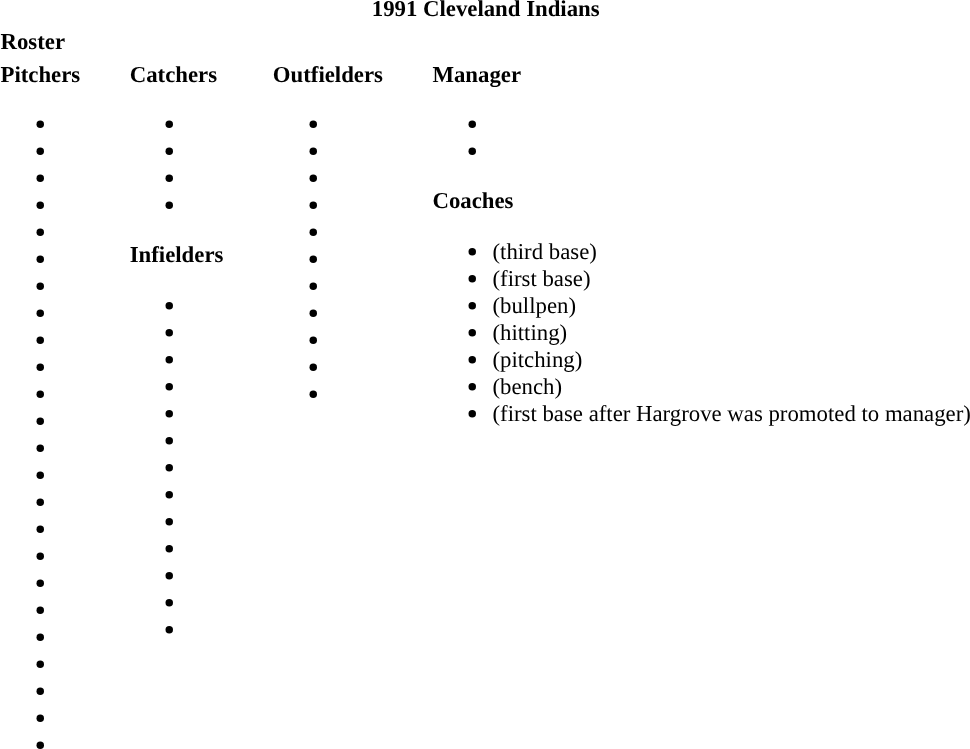<table class="toccolours" style="font-size: 95%;">
<tr>
<th colspan="10">1991 Cleveland Indians</th>
</tr>
<tr>
<td colspan="10"><strong>Roster</strong></td>
</tr>
<tr>
<td valign="top"><strong>Pitchers</strong><br><ul><li></li><li></li><li></li><li></li><li></li><li></li><li></li><li></li><li></li><li></li><li></li><li></li><li></li><li></li><li></li><li></li><li></li><li></li><li></li><li></li><li></li><li></li><li></li><li></li></ul></td>
<td width="25px"></td>
<td valign="top"><strong>Catchers</strong><br><ul><li></li><li></li><li></li><li></li></ul><strong>Infielders</strong><ul><li></li><li></li><li></li><li></li><li></li><li></li><li></li><li></li><li></li><li></li><li></li><li></li><li></li></ul></td>
<td width="25px"></td>
<td valign="top"><strong>Outfielders</strong><br><ul><li></li><li></li><li></li><li></li><li></li><li></li><li></li><li></li><li></li><li></li><li></li></ul></td>
<td width="25px"></td>
<td valign="top"><strong>Manager</strong><br><ul><li></li><li></li></ul><strong>Coaches</strong><ul><li> (third base)</li><li> (first base)</li><li> (bullpen)</li><li> (hitting)</li><li> (pitching)</li><li> (bench)</li><li> (first base after Hargrove was promoted to manager)</li></ul></td>
</tr>
</table>
